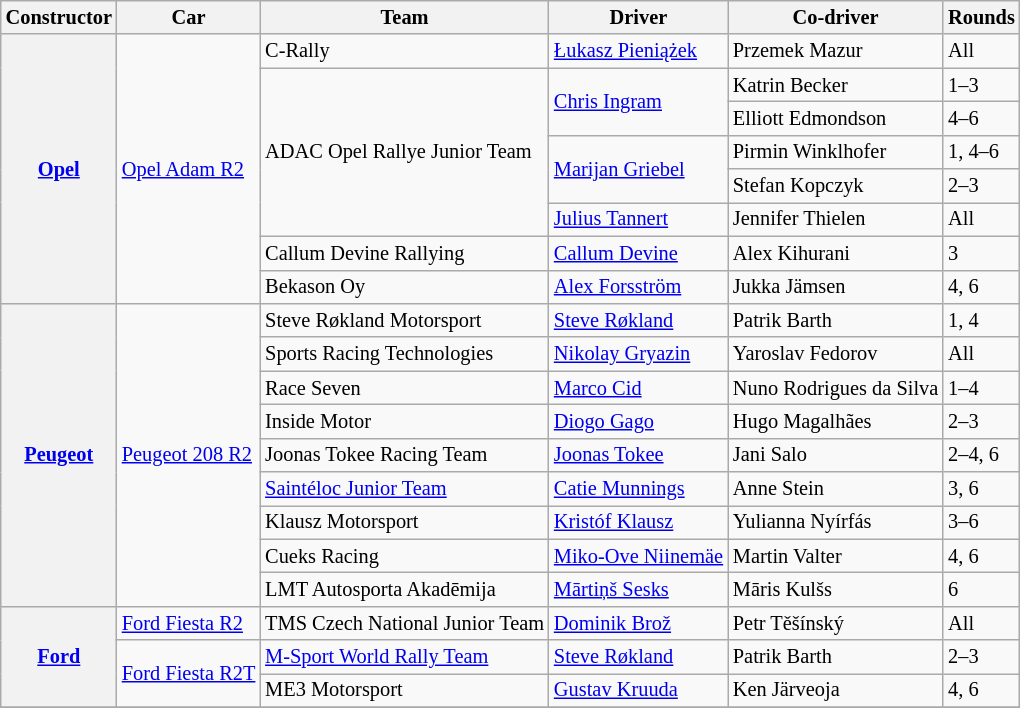<table class="wikitable" style="font-size: 85%">
<tr>
<th>Constructor</th>
<th>Car</th>
<th>Team</th>
<th>Driver</th>
<th>Co-driver</th>
<th>Rounds</th>
</tr>
<tr>
<th rowspan=8><a href='#'>Opel</a></th>
<td rowspan=8><a href='#'>Opel Adam R2</a></td>
<td> C-Rally</td>
<td> <a href='#'>Łukasz Pieniążek</a></td>
<td> Przemek Mazur</td>
<td>All</td>
</tr>
<tr>
<td rowspan=5> ADAC Opel Rallye Junior Team</td>
<td rowspan=2> <a href='#'>Chris Ingram</a></td>
<td> Katrin Becker</td>
<td>1–3</td>
</tr>
<tr>
<td> Elliott Edmondson</td>
<td>4–6</td>
</tr>
<tr>
<td rowspan=2> <a href='#'>Marijan Griebel</a></td>
<td> Pirmin Winklhofer</td>
<td>1, 4–6</td>
</tr>
<tr>
<td> Stefan Kopczyk</td>
<td>2–3</td>
</tr>
<tr>
<td> <a href='#'>Julius Tannert</a></td>
<td> Jennifer Thielen</td>
<td>All</td>
</tr>
<tr>
<td> Callum Devine Rallying</td>
<td> <a href='#'>Callum Devine</a></td>
<td> Alex Kihurani</td>
<td>3</td>
</tr>
<tr>
<td> Bekason Oy</td>
<td> <a href='#'>Alex Forsström</a></td>
<td> Jukka Jämsen</td>
<td>4, 6</td>
</tr>
<tr>
<th rowspan=9><a href='#'>Peugeot</a></th>
<td rowspan=9><a href='#'>Peugeot 208 R2</a></td>
<td> Steve Røkland Motorsport</td>
<td> <a href='#'>Steve Røkland</a></td>
<td> Patrik Barth</td>
<td>1, 4</td>
</tr>
<tr>
<td> Sports Racing Technologies</td>
<td> <a href='#'>Nikolay Gryazin</a></td>
<td> Yaroslav Fedorov</td>
<td>All</td>
</tr>
<tr>
<td> Race Seven</td>
<td> <a href='#'>Marco Cid</a></td>
<td> Nuno Rodrigues da Silva</td>
<td>1–4</td>
</tr>
<tr>
<td> Inside Motor</td>
<td> <a href='#'>Diogo Gago</a></td>
<td> Hugo Magalhães</td>
<td>2–3</td>
</tr>
<tr>
<td> Joonas Tokee Racing Team</td>
<td> <a href='#'>Joonas Tokee</a></td>
<td> Jani Salo</td>
<td>2–4, 6</td>
</tr>
<tr>
<td> <a href='#'>Saintéloc Junior Team</a></td>
<td> <a href='#'>Catie Munnings</a></td>
<td> Anne Stein</td>
<td>3, 6</td>
</tr>
<tr>
<td> Klausz Motorsport</td>
<td> <a href='#'>Kristóf Klausz</a></td>
<td> Yulianna Nyírfás</td>
<td>3–6</td>
</tr>
<tr>
<td> Cueks Racing</td>
<td> <a href='#'>Miko-Ove Niinemäe</a></td>
<td> Martin Valter</td>
<td>4, 6</td>
</tr>
<tr>
<td> LMT Autosporta Akadēmija</td>
<td> <a href='#'>Mārtiņš Sesks</a></td>
<td> Māris Kulšs</td>
<td>6</td>
</tr>
<tr>
<th rowspan=3><a href='#'>Ford</a></th>
<td><a href='#'>Ford Fiesta R2</a></td>
<td> TMS Czech National Junior Team</td>
<td> <a href='#'>Dominik Brož</a></td>
<td> Petr Těšínský</td>
<td>All</td>
</tr>
<tr>
<td rowspan=2><a href='#'>Ford Fiesta R2T</a></td>
<td> <a href='#'>M-Sport World Rally Team</a></td>
<td> <a href='#'>Steve Røkland</a></td>
<td> Patrik Barth</td>
<td>2–3</td>
</tr>
<tr>
<td> ME3 Motorsport</td>
<td> <a href='#'>Gustav Kruuda</a></td>
<td> Ken Järveoja</td>
<td>4, 6</td>
</tr>
<tr>
</tr>
</table>
